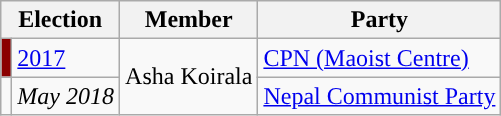<table class="wikitable">
<tr>
<th colspan="2">Election</th>
<th>Member</th>
<th>Party</th>
</tr>
<tr>
<td style="background-color:darkred"></td>
<td><a href='#'>2017</a></td>
<td rowspan="2">Asha Koirala</td>
<td><a href='#'>CPN (Maoist Centre)</a></td>
</tr>
<tr>
<td style="background-color:"></td>
<td><em>May 2018</em></td>
<td><a href='#'>Nepal Communist Party</a></td>
</tr>
</table>
